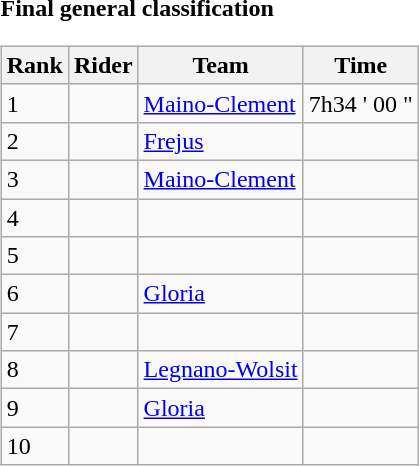<table>
<tr>
<td><strong>Final general classification</strong><br><table class="wikitable">
<tr>
<th scope="col">Rank</th>
<th scope="col">Rider</th>
<th scope="col">Team</th>
<th scope="col">Time</th>
</tr>
<tr>
<td>1</td>
<td></td>
<td><a href='#'>Maino-Clement</a></td>
<td>7h34 ' 00 "</td>
</tr>
<tr>
<td>2</td>
<td></td>
<td><a href='#'>Frejus</a></td>
<td></td>
</tr>
<tr>
<td>3</td>
<td></td>
<td><a href='#'>Maino-Clement</a></td>
<td></td>
</tr>
<tr>
<td>4</td>
<td></td>
<td></td>
<td></td>
</tr>
<tr>
<td>5</td>
<td></td>
<td></td>
<td></td>
</tr>
<tr>
<td>6</td>
<td></td>
<td><a href='#'>Gloria</a></td>
<td></td>
</tr>
<tr>
<td>7</td>
<td></td>
<td></td>
<td></td>
</tr>
<tr>
<td>8</td>
<td></td>
<td><a href='#'>Legnano-Wolsit</a></td>
<td></td>
</tr>
<tr>
<td>9</td>
<td></td>
<td><a href='#'>Gloria</a></td>
<td></td>
</tr>
<tr>
<td>10</td>
<td></td>
<td></td>
<td></td>
</tr>
</table>
</td>
</tr>
</table>
